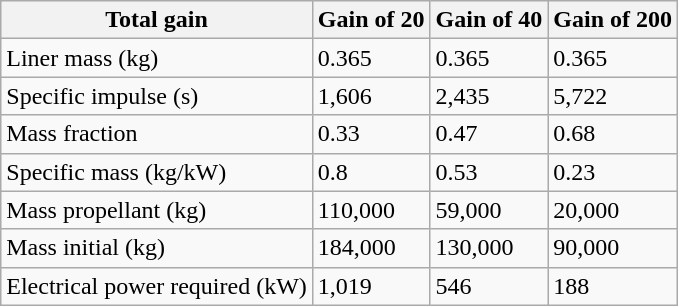<table class="wikitable">
<tr>
<th>Total gain</th>
<th>Gain of 20</th>
<th>Gain of 40</th>
<th>Gain of 200</th>
</tr>
<tr>
<td>Liner mass (kg)</td>
<td>0.365</td>
<td>0.365</td>
<td>0.365</td>
</tr>
<tr>
<td>Specific impulse (s)</td>
<td>1,606</td>
<td>2,435</td>
<td>5,722</td>
</tr>
<tr>
<td>Mass fraction</td>
<td>0.33</td>
<td>0.47</td>
<td>0.68</td>
</tr>
<tr>
<td>Specific mass (kg/kW)</td>
<td>0.8</td>
<td>0.53</td>
<td>0.23</td>
</tr>
<tr>
<td>Mass propellant (kg)</td>
<td>110,000</td>
<td>59,000</td>
<td>20,000</td>
</tr>
<tr>
<td>Mass initial (kg)</td>
<td>184,000</td>
<td>130,000</td>
<td>90,000</td>
</tr>
<tr>
<td>Electrical power required (kW)</td>
<td>1,019</td>
<td>546</td>
<td>188</td>
</tr>
</table>
